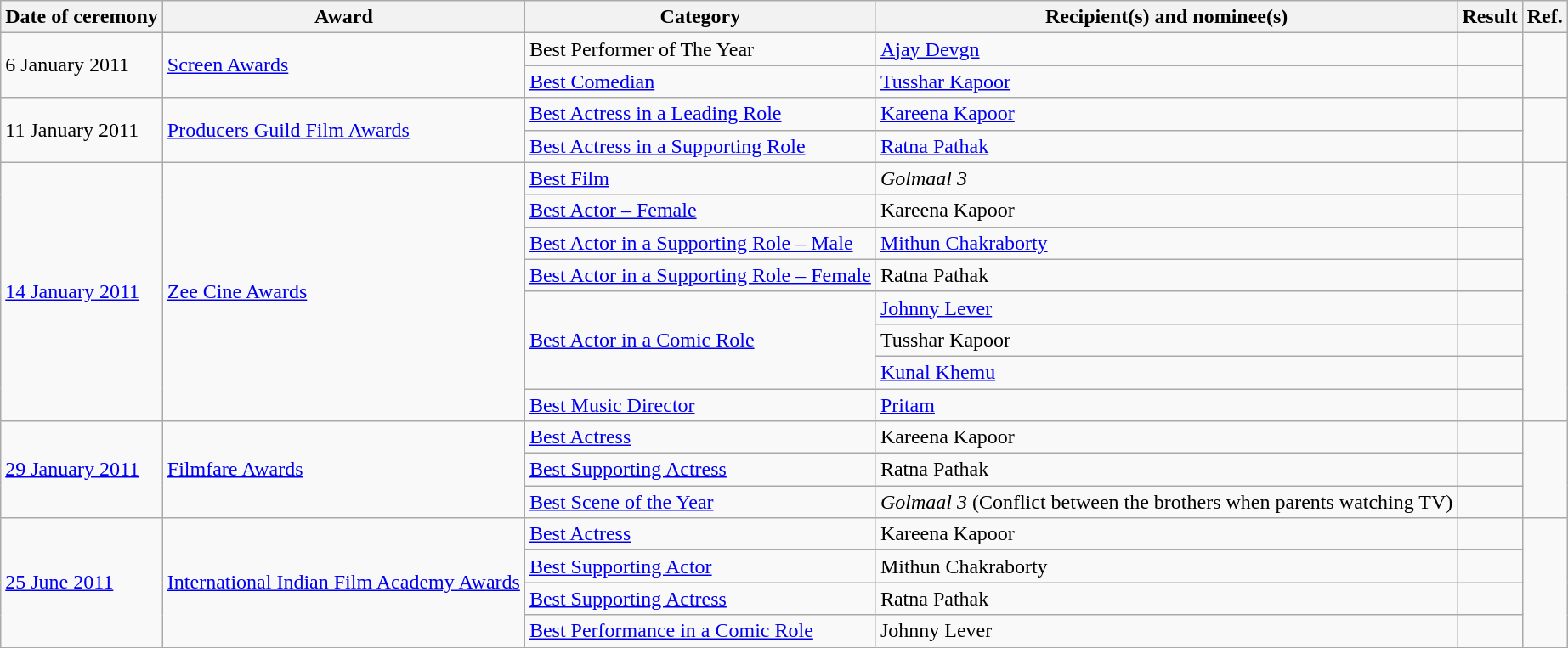<table class="wikitable sortable">
<tr>
<th>Date of ceremony</th>
<th>Award</th>
<th>Category</th>
<th>Recipient(s) and nominee(s)</th>
<th>Result</th>
<th>Ref.</th>
</tr>
<tr>
<td rowspan="2">6 January 2011</td>
<td rowspan="2"><a href='#'>Screen Awards</a></td>
<td>Best Performer of The Year</td>
<td><a href='#'>Ajay Devgn</a></td>
<td></td>
<td rowspan="2"><br></td>
</tr>
<tr>
<td><a href='#'>Best Comedian</a></td>
<td><a href='#'>Tusshar Kapoor</a></td>
<td></td>
</tr>
<tr>
<td rowspan="2">11 January 2011</td>
<td rowspan="2"><a href='#'>Producers Guild Film Awards</a></td>
<td><a href='#'>Best Actress in a Leading Role</a></td>
<td><a href='#'>Kareena Kapoor</a></td>
<td></td>
<td rowspan="2"></td>
</tr>
<tr>
<td><a href='#'>Best Actress in a Supporting Role</a></td>
<td><a href='#'>Ratna Pathak</a></td>
<td></td>
</tr>
<tr>
<td rowspan="8"><a href='#'>14 January 2011</a></td>
<td rowspan="8"><a href='#'>Zee Cine Awards</a></td>
<td><a href='#'>Best Film</a></td>
<td><em>Golmaal 3</em></td>
<td></td>
<td rowspan="8"></td>
</tr>
<tr>
<td><a href='#'>Best Actor – Female</a></td>
<td>Kareena Kapoor</td>
<td></td>
</tr>
<tr>
<td><a href='#'>Best Actor in a Supporting Role – Male</a></td>
<td><a href='#'>Mithun Chakraborty</a></td>
<td></td>
</tr>
<tr>
<td><a href='#'>Best Actor in a Supporting Role – Female</a></td>
<td>Ratna Pathak</td>
<td></td>
</tr>
<tr>
<td rowspan="3"><a href='#'>Best Actor in a Comic Role</a></td>
<td><a href='#'>Johnny Lever</a></td>
<td></td>
</tr>
<tr>
<td>Tusshar Kapoor</td>
<td></td>
</tr>
<tr>
<td><a href='#'>Kunal Khemu</a></td>
<td></td>
</tr>
<tr>
<td><a href='#'>Best Music Director</a></td>
<td><a href='#'>Pritam</a></td>
<td></td>
</tr>
<tr>
<td rowspan="3"><a href='#'>29 January 2011</a></td>
<td rowspan="3"><a href='#'>Filmfare Awards</a></td>
<td><a href='#'>Best Actress</a></td>
<td>Kareena Kapoor</td>
<td></td>
<td rowspan="3"><br></td>
</tr>
<tr>
<td><a href='#'>Best Supporting Actress</a></td>
<td>Ratna Pathak</td>
<td></td>
</tr>
<tr>
<td><a href='#'>Best Scene of the Year</a></td>
<td><em>Golmaal 3</em> (Conflict between the brothers when parents watching TV)</td>
<td></td>
</tr>
<tr>
<td rowspan="4"><a href='#'>25 June 2011</a></td>
<td rowspan="4"><a href='#'>International Indian Film Academy Awards</a></td>
<td><a href='#'>Best Actress</a></td>
<td>Kareena Kapoor</td>
<td></td>
<td rowspan="4"></td>
</tr>
<tr>
<td><a href='#'>Best Supporting Actor</a></td>
<td>Mithun Chakraborty</td>
<td></td>
</tr>
<tr>
<td><a href='#'>Best Supporting Actress</a></td>
<td>Ratna Pathak</td>
<td></td>
</tr>
<tr>
<td><a href='#'>Best Performance in a Comic Role</a></td>
<td>Johnny Lever</td>
<td></td>
</tr>
</table>
